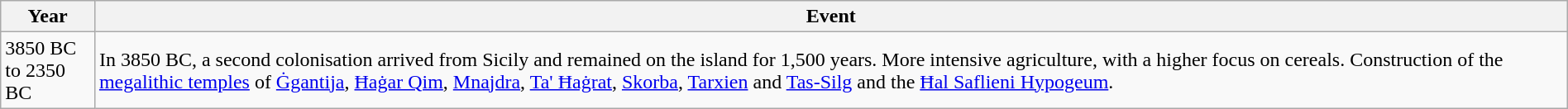<table class="wikitable" width="100%">
<tr>
<th style="width:6%">Year</th>
<th>Event</th>
</tr>
<tr>
<td rowspan="2" valign="top">3850 BC to 2350 BC</td>
<td>In 3850 BC, a second colonisation arrived from Sicily and remained on the island for 1,500 years. More intensive agriculture, with a higher focus on cereals. Construction of the <a href='#'>megalithic temples</a> of <a href='#'>Ġgantija</a>, <a href='#'>Ħaġar Qim</a>, <a href='#'>Mnajdra</a>, <a href='#'>Ta' Ħaġrat</a>, <a href='#'>Skorba</a>, <a href='#'>Tarxien</a> and <a href='#'>Tas-Silg</a> and the <a href='#'>Ħal Saflieni Hypogeum</a>.</td>
</tr>
</table>
